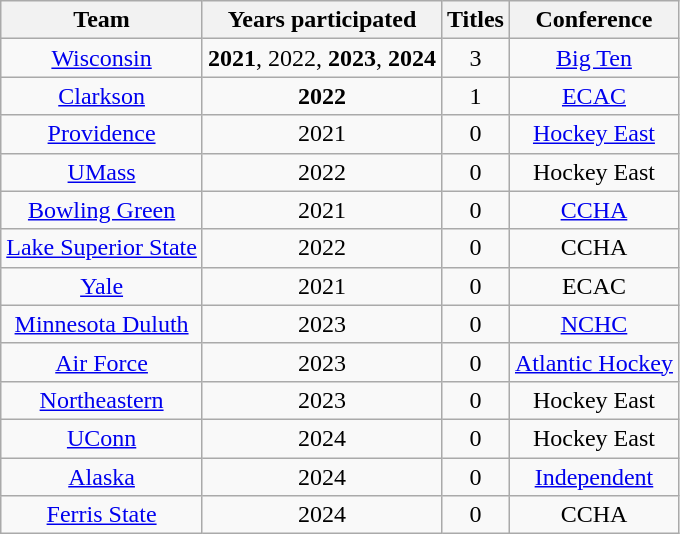<table class="wikitable sortable" style="text-align:center" cellpadding=2 cellspacing=2>
<tr>
<th>Team</th>
<th>Years participated</th>
<th><strong>Titles</strong></th>
<th>Conference</th>
</tr>
<tr>
<td><a href='#'>Wisconsin</a></td>
<td><strong>2021</strong>, 2022, <strong>2023</strong>, <strong>2024</strong></td>
<td>3</td>
<td><a href='#'>Big Ten</a></td>
</tr>
<tr>
<td><a href='#'>Clarkson</a></td>
<td><strong>2022</strong></td>
<td>1</td>
<td><a href='#'>ECAC</a></td>
</tr>
<tr>
<td><a href='#'>Providence</a></td>
<td>2021</td>
<td>0</td>
<td><a href='#'>Hockey East</a></td>
</tr>
<tr>
<td><a href='#'>UMass</a></td>
<td>2022</td>
<td>0</td>
<td>Hockey East</td>
</tr>
<tr>
<td><a href='#'>Bowling Green</a></td>
<td>2021</td>
<td>0</td>
<td><a href='#'>CCHA</a></td>
</tr>
<tr>
<td><a href='#'>Lake Superior State</a></td>
<td>2022</td>
<td>0</td>
<td>CCHA</td>
</tr>
<tr>
<td><a href='#'>Yale</a></td>
<td>2021</td>
<td>0</td>
<td>ECAC</td>
</tr>
<tr>
<td><a href='#'>Minnesota Duluth</a></td>
<td>2023</td>
<td>0</td>
<td><a href='#'>NCHC</a></td>
</tr>
<tr>
<td><a href='#'>Air Force</a></td>
<td>2023</td>
<td>0</td>
<td><a href='#'>Atlantic Hockey</a></td>
</tr>
<tr>
<td><a href='#'>Northeastern</a></td>
<td>2023</td>
<td>0</td>
<td>Hockey East</td>
</tr>
<tr>
<td><a href='#'>UConn</a></td>
<td>2024</td>
<td>0</td>
<td>Hockey East</td>
</tr>
<tr>
<td><a href='#'>Alaska</a></td>
<td>2024</td>
<td>0</td>
<td><a href='#'>Independent</a></td>
</tr>
<tr>
<td><a href='#'>Ferris State</a></td>
<td>2024</td>
<td>0</td>
<td>CCHA</td>
</tr>
</table>
